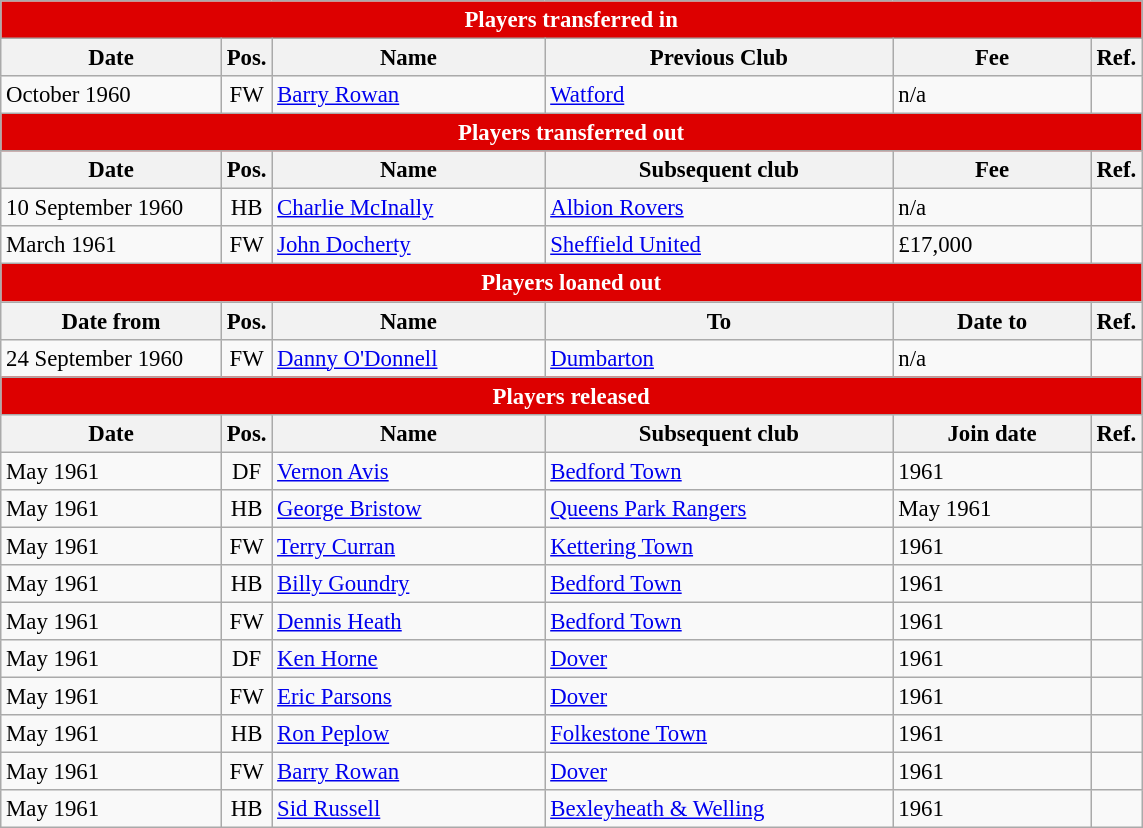<table class="wikitable" style="font-size:95%;" cellpadding="1">
<tr>
<th colspan="6" style="background:#d00; color:white; text-align:center;">Players transferred in</th>
</tr>
<tr>
<th style="width:140px;">Date</th>
<th style="width:25px;">Pos.</th>
<th style="width:175px;">Name</th>
<th style="width:225px;">Previous Club</th>
<th style="width:125px;">Fee</th>
<th style="width:25px;">Ref.</th>
</tr>
<tr>
<td>October 1960</td>
<td style="text-align:center;">FW</td>
<td> <a href='#'>Barry Rowan</a></td>
<td> <a href='#'>Watford</a></td>
<td>n/a</td>
<td></td>
</tr>
<tr>
<th colspan="6" style="background:#d00; color:white; text-align:center;">Players transferred out</th>
</tr>
<tr>
<th>Date</th>
<th>Pos.</th>
<th>Name</th>
<th>Subsequent club</th>
<th>Fee</th>
<th>Ref.</th>
</tr>
<tr>
<td>10 September 1960</td>
<td style="text-align:center;">HB</td>
<td> <a href='#'>Charlie McInally</a></td>
<td> <a href='#'>Albion Rovers</a></td>
<td>n/a</td>
<td></td>
</tr>
<tr>
<td>March 1961</td>
<td style="text-align:center;">FW</td>
<td> <a href='#'>John Docherty</a></td>
<td> <a href='#'>Sheffield United</a></td>
<td>£17,000</td>
<td></td>
</tr>
<tr>
<th colspan="6" style="background:#d00; color:white; text-align:center;">Players loaned out</th>
</tr>
<tr>
<th>Date from</th>
<th>Pos.</th>
<th>Name</th>
<th>To</th>
<th>Date to</th>
<th>Ref.</th>
</tr>
<tr>
<td>24 September 1960</td>
<td style="text-align:center;">FW</td>
<td> <a href='#'>Danny O'Donnell</a></td>
<td> <a href='#'>Dumbarton</a></td>
<td>n/a</td>
<td></td>
</tr>
<tr>
<th colspan="6" style="background:#d00; color:white; text-align:center;">Players released</th>
</tr>
<tr>
<th>Date</th>
<th>Pos.</th>
<th>Name</th>
<th>Subsequent club</th>
<th>Join date</th>
<th>Ref.</th>
</tr>
<tr>
<td>May 1961</td>
<td style="text-align:center;">DF</td>
<td> <a href='#'>Vernon Avis</a></td>
<td> <a href='#'>Bedford Town</a></td>
<td>1961</td>
<td></td>
</tr>
<tr>
<td>May 1961</td>
<td style="text-align:center;">HB</td>
<td> <a href='#'>George Bristow</a></td>
<td> <a href='#'>Queens Park Rangers</a></td>
<td>May 1961</td>
<td></td>
</tr>
<tr>
<td>May 1961</td>
<td style="text-align:center;">FW</td>
<td> <a href='#'>Terry Curran</a></td>
<td> <a href='#'>Kettering Town</a></td>
<td>1961</td>
<td></td>
</tr>
<tr>
<td>May 1961</td>
<td style="text-align:center;">HB</td>
<td> <a href='#'>Billy Goundry</a></td>
<td> <a href='#'>Bedford Town</a></td>
<td>1961</td>
<td></td>
</tr>
<tr>
<td>May 1961</td>
<td style="text-align:center;">FW</td>
<td> <a href='#'>Dennis Heath</a></td>
<td> <a href='#'>Bedford Town</a></td>
<td>1961</td>
<td></td>
</tr>
<tr>
<td>May 1961</td>
<td style="text-align:center;">DF</td>
<td> <a href='#'>Ken Horne</a></td>
<td> <a href='#'>Dover</a></td>
<td>1961</td>
<td></td>
</tr>
<tr>
<td>May 1961</td>
<td style="text-align:center;">FW</td>
<td> <a href='#'>Eric Parsons</a></td>
<td> <a href='#'>Dover</a></td>
<td>1961</td>
<td></td>
</tr>
<tr>
<td>May 1961</td>
<td style="text-align:center;">HB</td>
<td> <a href='#'>Ron Peplow</a></td>
<td> <a href='#'>Folkestone Town</a></td>
<td>1961</td>
<td></td>
</tr>
<tr>
<td>May 1961</td>
<td style="text-align:center;">FW</td>
<td> <a href='#'>Barry Rowan</a></td>
<td> <a href='#'>Dover</a></td>
<td>1961</td>
<td></td>
</tr>
<tr>
<td>May 1961</td>
<td style="text-align:center;">HB</td>
<td> <a href='#'>Sid Russell</a></td>
<td> <a href='#'>Bexleyheath & Welling</a></td>
<td>1961</td>
<td></td>
</tr>
</table>
